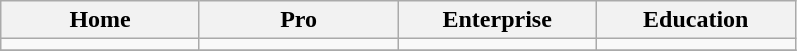<table class="wikitable" style="text-align:center;">
<tr>
<th ! width=125>Home</th>
<th width=125>Pro</th>
<th width=125>Enterprise</th>
<th width=125>Education</th>
</tr>
<tr>
<td></td>
<td></td>
<td></td>
<td></td>
</tr>
<tr>
</tr>
</table>
